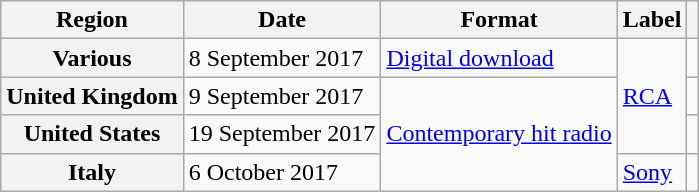<table class="wikitable plainrowheaders">
<tr>
<th scope="col">Region</th>
<th scope="col">Date</th>
<th scope="col">Format</th>
<th scope="col">Label</th>
<th scope="col"></th>
</tr>
<tr>
<th scope="row">Various</th>
<td>8 September 2017</td>
<td><a href='#'>Digital download</a></td>
<td rowspan="3"><a href='#'>RCA</a></td>
<td></td>
</tr>
<tr>
<th scope="row">United Kingdom</th>
<td>9 September 2017</td>
<td rowspan="3"><a href='#'>Contemporary hit radio</a></td>
<td></td>
</tr>
<tr>
<th scope="row">United States</th>
<td>19 September 2017</td>
<td></td>
</tr>
<tr>
<th scope="row">Italy</th>
<td>6 October 2017</td>
<td><a href='#'>Sony</a></td>
<td></td>
</tr>
</table>
